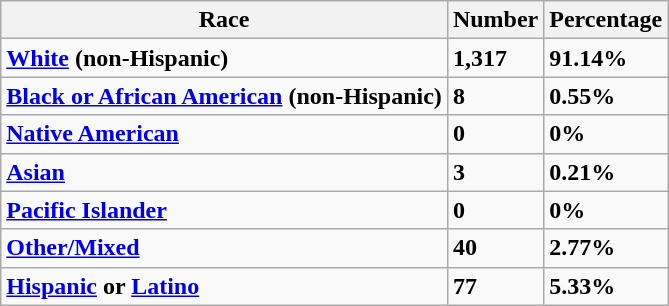<table class="wikitable">
<tr>
<th>Race</th>
<th>Number</th>
<th>Percentage</th>
</tr>
<tr>
<td><a href='#'><strong>White</strong></a> <strong>(non-Hispanic)</strong></td>
<td><strong>1,317</strong></td>
<td><strong>91.14%</strong></td>
</tr>
<tr>
<td><strong><a href='#'>Black or African American</a>          (non-Hispanic)</strong></td>
<td><strong>8</strong></td>
<td><strong>0.55%</strong></td>
</tr>
<tr>
<td><a href='#'><strong>Native American</strong></a></td>
<td><strong>0</strong></td>
<td><strong>0%</strong></td>
</tr>
<tr>
<td><a href='#'><strong>Asian</strong></a></td>
<td><strong>3</strong></td>
<td><strong>0.21%</strong></td>
</tr>
<tr>
<td><a href='#'><strong>Pacific Islander</strong></a></td>
<td><strong>0</strong></td>
<td><strong>0%</strong></td>
</tr>
<tr>
<td><a href='#'><strong>Other/Mixed</strong></a></td>
<td><strong>40</strong></td>
<td><strong>2.77%</strong></td>
</tr>
<tr>
<td><strong><a href='#'>Hispanic</a> or <a href='#'>Latino</a></strong></td>
<td><strong>77</strong></td>
<td><strong>5.33%</strong></td>
</tr>
</table>
